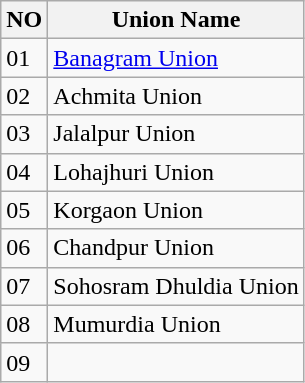<table class="wikitable sortable">
<tr>
<th>NO</th>
<th>Union Name</th>
</tr>
<tr>
<td>01</td>
<td><a href='#'>Banagram Union</a></td>
</tr>
<tr>
<td>02</td>
<td>Achmita Union</td>
</tr>
<tr>
<td>03</td>
<td>Jalalpur Union</td>
</tr>
<tr>
<td>04</td>
<td>Lohajhuri Union</td>
</tr>
<tr>
<td>05</td>
<td>Korgaon Union</td>
</tr>
<tr>
<td>06</td>
<td>Chandpur Union</td>
</tr>
<tr>
<td>07</td>
<td>Sohosram Dhuldia Union</td>
</tr>
<tr>
<td>08</td>
<td>Mumurdia Union</td>
</tr>
<tr>
<td>09</td>
<td></td>
</tr>
</table>
